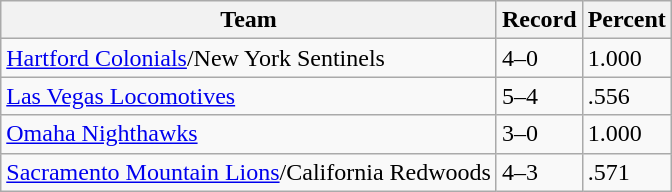<table class="wikitable">
<tr>
<th>Team</th>
<th>Record</th>
<th>Percent</th>
</tr>
<tr>
<td><a href='#'>Hartford Colonials</a>/New York Sentinels</td>
<td>4–0</td>
<td>1.000</td>
</tr>
<tr>
<td><a href='#'>Las Vegas Locomotives</a></td>
<td>5–4</td>
<td>.556</td>
</tr>
<tr>
<td><a href='#'>Omaha Nighthawks</a></td>
<td>3–0</td>
<td>1.000</td>
</tr>
<tr>
<td><a href='#'>Sacramento Mountain Lions</a>/California Redwoods</td>
<td>4–3</td>
<td>.571</td>
</tr>
</table>
